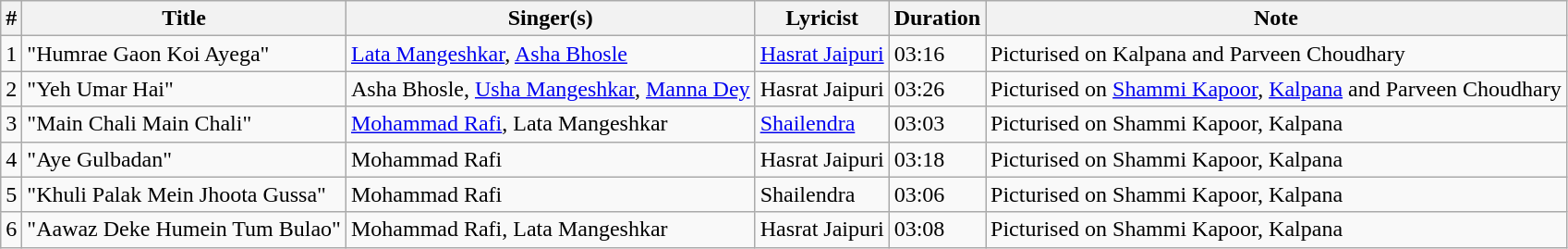<table class=wikitable>
<tr>
<th>#</th>
<th>Title</th>
<th>Singer(s)</th>
<th>Lyricist</th>
<th>Duration</th>
<th>Note</th>
</tr>
<tr>
<td>1</td>
<td>"Humrae Gaon Koi Ayega"</td>
<td><a href='#'>Lata Mangeshkar</a>, <a href='#'>Asha Bhosle</a></td>
<td><a href='#'>Hasrat Jaipuri</a></td>
<td>03:16</td>
<td>Picturised on Kalpana and Parveen Choudhary</td>
</tr>
<tr>
<td>2</td>
<td>"Yeh Umar Hai"</td>
<td>Asha Bhosle, <a href='#'>Usha Mangeshkar</a>, <a href='#'>Manna Dey</a></td>
<td>Hasrat Jaipuri</td>
<td>03:26</td>
<td>Picturised on <a href='#'>Shammi Kapoor</a>, <a href='#'>Kalpana</a> and Parveen Choudhary</td>
</tr>
<tr>
<td>3</td>
<td>"Main Chali Main Chali"</td>
<td><a href='#'>Mohammad Rafi</a>, Lata Mangeshkar</td>
<td><a href='#'>Shailendra</a></td>
<td>03:03</td>
<td>Picturised on Shammi Kapoor, Kalpana</td>
</tr>
<tr>
<td>4</td>
<td>"Aye Gulbadan"</td>
<td>Mohammad Rafi</td>
<td>Hasrat Jaipuri</td>
<td>03:18</td>
<td>Picturised on Shammi Kapoor, Kalpana</td>
</tr>
<tr>
<td>5</td>
<td>"Khuli Palak Mein Jhoota Gussa"</td>
<td>Mohammad Rafi</td>
<td>Shailendra</td>
<td>03:06</td>
<td>Picturised on Shammi Kapoor, Kalpana</td>
</tr>
<tr>
<td>6</td>
<td>"Aawaz Deke Humein Tum Bulao"</td>
<td>Mohammad Rafi, Lata Mangeshkar</td>
<td>Hasrat Jaipuri</td>
<td>03:08</td>
<td>Picturised on Shammi Kapoor, Kalpana</td>
</tr>
</table>
